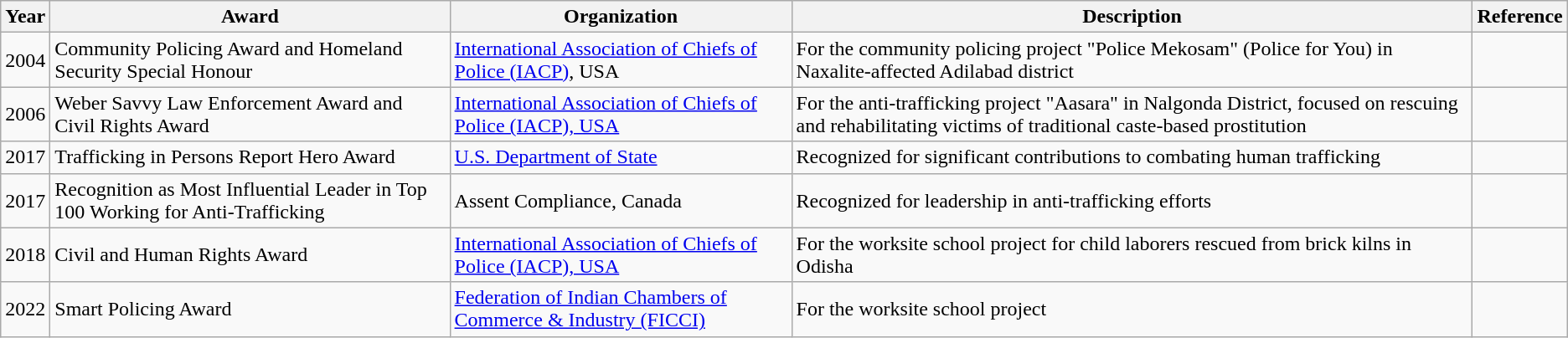<table class="wikitable">
<tr>
<th>Year</th>
<th>Award</th>
<th>Organization</th>
<th>Description</th>
<th>Reference</th>
</tr>
<tr>
<td>2004</td>
<td>Community Policing Award and Homeland Security Special Honour</td>
<td><a href='#'>International Association of Chiefs of Police (IACP)</a>, USA</td>
<td>For the community policing project "Police Mekosam" (Police for You) in Naxalite-affected Adilabad district</td>
<td></td>
</tr>
<tr>
<td>2006</td>
<td>Weber Savvy Law Enforcement Award and Civil Rights Award</td>
<td><a href='#'>International Association of Chiefs of Police (IACP), USA</a></td>
<td>For the anti-trafficking project "Aasara" in Nalgonda District, focused on rescuing and rehabilitating victims of traditional caste-based prostitution</td>
<td></td>
</tr>
<tr>
<td>2017</td>
<td>Trafficking in Persons Report Hero Award</td>
<td><a href='#'>U.S. Department of State</a></td>
<td>Recognized for significant contributions to combating human trafficking</td>
<td></td>
</tr>
<tr>
<td>2017</td>
<td>Recognition as Most Influential Leader in Top 100 Working for Anti-Trafficking</td>
<td>Assent Compliance, Canada</td>
<td>Recognized for leadership in anti-trafficking efforts</td>
<td></td>
</tr>
<tr>
<td>2018</td>
<td>Civil and Human Rights Award</td>
<td><a href='#'>International Association of Chiefs of Police (IACP), USA</a></td>
<td>For the worksite school project for child laborers rescued from brick kilns in Odisha</td>
<td></td>
</tr>
<tr>
<td>2022</td>
<td>Smart Policing Award</td>
<td><a href='#'>Federation of Indian Chambers of Commerce & Industry (FICCI)</a></td>
<td>For the worksite school project</td>
<td></td>
</tr>
</table>
